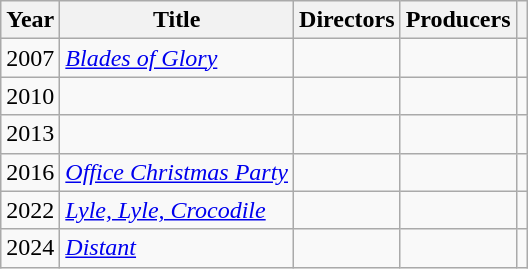<table class="wikitable">
<tr>
<th>Year</th>
<th>Title</th>
<th>Directors</th>
<th>Producers</th>
<th></th>
</tr>
<tr>
<td>2007</td>
<td><em><a href='#'>Blades of Glory</a></em></td>
<td></td>
<td></td>
<td align="center"></td>
</tr>
<tr>
<td>2010</td>
<td></td>
<td></td>
<td></td>
<td align="center"></td>
</tr>
<tr>
<td>2013</td>
<td></td>
<td></td>
<td></td>
<td align="center"></td>
</tr>
<tr>
<td>2016</td>
<td><em><a href='#'>Office Christmas Party</a></em></td>
<td></td>
<td></td>
<td align="center"></td>
</tr>
<tr>
<td>2022</td>
<td><em><a href='#'>Lyle, Lyle, Crocodile</a></em></td>
<td></td>
<td></td>
<td align="center"></td>
</tr>
<tr>
<td>2024</td>
<td><em><a href='#'>Distant</a></em></td>
<td></td>
<td></td>
<td align="center"></td>
</tr>
</table>
